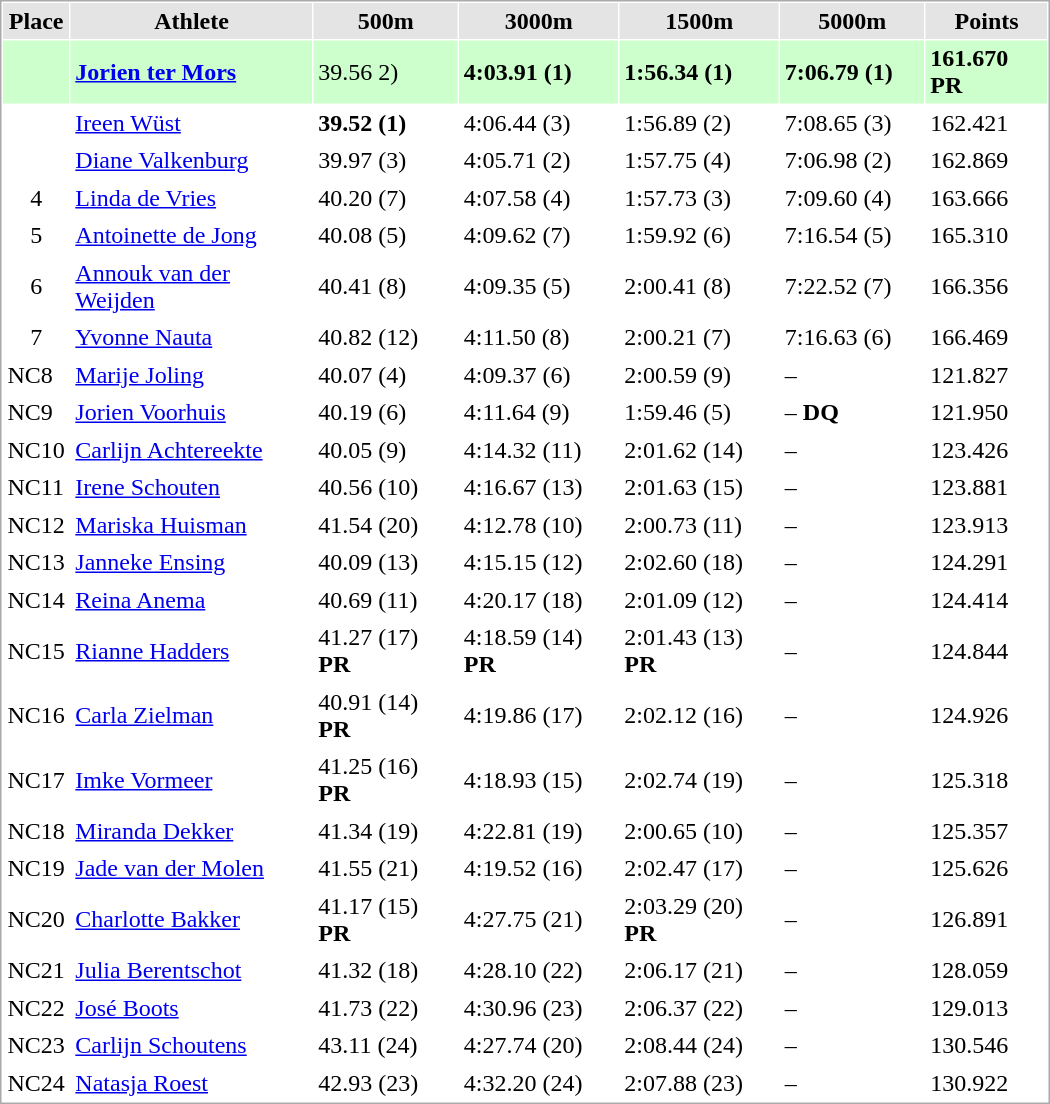<table cellspacing="1" cellpadding="3" style="border:1px solid #AAAAAA;font–size:90%">
<tr bgcolor="#E4E4E4">
<th style="border–bottom:1px solid #AAAAAA" width=15>Place</th>
<th style="border–bottom:1px solid #AAAAAA" width=155>Athlete</th>
<th style="border–bottom:1px solid #AAAAAA" width=90>500m</th>
<th style="border–bottom:1px solid #AAAAAA" width=100>3000m</th>
<th style="border–bottom:1px solid #AAAAAA" width=100>1500m</th>
<th style="border–bottom:1px solid #AAAAAA" width=90>5000m</th>
<th style="border–bottom:1px solid #AAAAAA" width=75>Points</th>
</tr>
<tr bgcolor=ccffcc>
<td style="text-align:center"></td>
<td><strong><a href='#'>Jorien ter Mors</a></strong></td>
<td>39.56 2)</td>
<td><strong>4:03.91 (1)</strong></td>
<td><strong>1:56.34 (1)</strong></td>
<td><strong>7:06.79 (1)</strong></td>
<td><strong>161.670 PR</strong></td>
</tr>
<tr>
<td style="text-align:center"></td>
<td><a href='#'>Ireen Wüst</a></td>
<td><strong>39.52 (1)</strong></td>
<td>4:06.44 (3)</td>
<td>1:56.89 (2)</td>
<td>7:08.65 (3)</td>
<td>162.421</td>
</tr>
<tr>
<td style="text-align:center"></td>
<td><a href='#'>Diane Valkenburg</a></td>
<td>39.97 (3)</td>
<td>4:05.71 (2)</td>
<td>1:57.75 (4)</td>
<td>7:06.98 (2)</td>
<td>162.869</td>
</tr>
<tr>
<td style="text-align:center">4</td>
<td><a href='#'>Linda de Vries</a></td>
<td>40.20 (7)</td>
<td>4:07.58 (4)</td>
<td>1:57.73 (3)</td>
<td>7:09.60 (4)</td>
<td>163.666</td>
</tr>
<tr>
<td style="text-align:center">5</td>
<td><a href='#'>Antoinette de Jong</a></td>
<td>40.08 (5)</td>
<td>4:09.62 (7)</td>
<td>1:59.92 (6)</td>
<td>7:16.54 (5)</td>
<td>165.310</td>
</tr>
<tr>
<td style="text-align:center">6</td>
<td><a href='#'>Annouk van der Weijden</a></td>
<td>40.41 (8)</td>
<td>4:09.35 (5)</td>
<td>2:00.41 (8)</td>
<td>7:22.52 (7)</td>
<td>166.356</td>
</tr>
<tr>
<td style="text-align:center">7</td>
<td><a href='#'>Yvonne Nauta</a></td>
<td>40.82 (12)</td>
<td>4:11.50 (8)</td>
<td>2:00.21 (7)</td>
<td>7:16.63 (6)</td>
<td>166.469</td>
</tr>
<tr>
<td>NC8</td>
<td><a href='#'>Marije Joling</a></td>
<td>40.07 (4)</td>
<td>4:09.37 (6)</td>
<td>2:00.59 (9)</td>
<td>–</td>
<td>121.827</td>
</tr>
<tr>
<td>NC9</td>
<td><a href='#'>Jorien Voorhuis</a></td>
<td>40.19 (6)</td>
<td>4:11.64 (9)</td>
<td>1:59.46 (5)</td>
<td>– <strong>DQ</strong></td>
<td>121.950</td>
</tr>
<tr>
<td>NC10</td>
<td><a href='#'>Carlijn Achtereekte</a></td>
<td>40.05 (9)</td>
<td>4:14.32 (11)</td>
<td>2:01.62 (14)</td>
<td>–</td>
<td>123.426</td>
</tr>
<tr>
<td>NC11</td>
<td><a href='#'>Irene Schouten</a></td>
<td>40.56 (10)</td>
<td>4:16.67 (13)</td>
<td>2:01.63 (15)</td>
<td>–</td>
<td>123.881</td>
</tr>
<tr>
<td>NC12</td>
<td><a href='#'>Mariska Huisman</a></td>
<td>41.54 (20)</td>
<td>4:12.78 (10)</td>
<td>2:00.73 (11)</td>
<td>–</td>
<td>123.913</td>
</tr>
<tr>
<td>NC13</td>
<td><a href='#'>Janneke Ensing</a></td>
<td>40.09 (13)</td>
<td>4:15.15 (12)</td>
<td>2:02.60 (18)</td>
<td>–</td>
<td>124.291</td>
</tr>
<tr>
<td>NC14</td>
<td><a href='#'>Reina Anema</a></td>
<td>40.69 (11)</td>
<td>4:20.17 (18)</td>
<td>2:01.09 (12)</td>
<td>–</td>
<td>124.414</td>
</tr>
<tr>
<td>NC15</td>
<td><a href='#'>Rianne Hadders</a></td>
<td>41.27 (17) <strong>PR</strong></td>
<td>4:18.59 (14) <strong>PR</strong></td>
<td>2:01.43 (13) <strong>PR</strong></td>
<td>–</td>
<td>124.844</td>
</tr>
<tr>
<td>NC16</td>
<td><a href='#'>Carla Zielman</a></td>
<td>40.91 (14) <strong>PR</strong></td>
<td>4:19.86 (17)</td>
<td>2:02.12 (16)</td>
<td>–</td>
<td>124.926</td>
</tr>
<tr>
<td>NC17</td>
<td><a href='#'>Imke Vormeer</a></td>
<td>41.25 (16) <strong>PR</strong></td>
<td>4:18.93 (15)</td>
<td>2:02.74 (19)</td>
<td>–</td>
<td>125.318</td>
</tr>
<tr>
<td>NC18</td>
<td><a href='#'>Miranda Dekker</a></td>
<td>41.34 (19)</td>
<td>4:22.81 (19)</td>
<td>2:00.65 (10)</td>
<td>–</td>
<td>125.357</td>
</tr>
<tr>
<td>NC19</td>
<td><a href='#'>Jade van der Molen</a></td>
<td>41.55 (21)</td>
<td>4:19.52 (16)</td>
<td>2:02.47 (17)</td>
<td>–</td>
<td>125.626</td>
</tr>
<tr>
<td>NC20</td>
<td><a href='#'>Charlotte Bakker</a></td>
<td>41.17 (15) <strong>PR</strong></td>
<td>4:27.75 (21)</td>
<td>2:03.29 (20) <strong>PR</strong></td>
<td>–</td>
<td>126.891</td>
</tr>
<tr>
<td>NC21</td>
<td><a href='#'>Julia Berentschot</a></td>
<td>41.32 (18)</td>
<td>4:28.10 (22)</td>
<td>2:06.17 (21)</td>
<td>–</td>
<td>128.059</td>
</tr>
<tr>
<td>NC22</td>
<td><a href='#'>José Boots</a></td>
<td>41.73 (22)</td>
<td>4:30.96 (23)</td>
<td>2:06.37 (22)</td>
<td>–</td>
<td>129.013</td>
</tr>
<tr>
<td>NC23</td>
<td><a href='#'>Carlijn Schoutens</a></td>
<td>43.11 (24)</td>
<td>4:27.74 (20)</td>
<td>2:08.44 (24)</td>
<td>–</td>
<td>130.546</td>
</tr>
<tr>
<td>NC24</td>
<td><a href='#'>Natasja Roest</a></td>
<td>42.93 (23)</td>
<td>4:32.20 (24)</td>
<td>2:07.88 (23)</td>
<td>–</td>
<td>130.922</td>
</tr>
</table>
